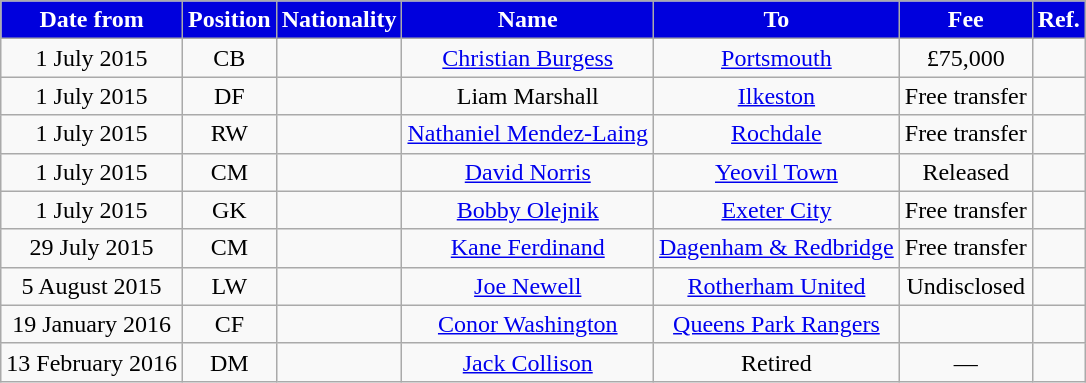<table class="wikitable" style="text-align:center;">
<tr>
<th style="background:#0000DD; color:#FFFFFF;">Date from</th>
<th style="background:#0000DD; color:#FFFFFF;">Position</th>
<th style="background:#0000DD; color:#FFFFFF;">Nationality</th>
<th style="background:#0000DD; color:#FFFFFF;">Name</th>
<th style="background:#0000DD; color:#FFFFFF;">To</th>
<th style="background:#0000DD; color:#FFFFFF;">Fee</th>
<th style="background:#0000DD; color:#FFFFFF;">Ref.</th>
</tr>
<tr>
<td>1 July 2015</td>
<td>CB</td>
<td></td>
<td><a href='#'>Christian Burgess</a></td>
<td><a href='#'>Portsmouth</a></td>
<td>£75,000</td>
<td></td>
</tr>
<tr>
<td>1 July 2015</td>
<td>DF</td>
<td></td>
<td>Liam Marshall</td>
<td><a href='#'>Ilkeston</a></td>
<td>Free transfer</td>
<td></td>
</tr>
<tr>
<td>1 July 2015</td>
<td>RW</td>
<td></td>
<td><a href='#'>Nathaniel Mendez-Laing</a></td>
<td><a href='#'>Rochdale</a> </td>
<td>Free transfer</td>
<td></td>
</tr>
<tr>
<td>1 July 2015</td>
<td>CM</td>
<td></td>
<td><a href='#'>David Norris</a></td>
<td><a href='#'>Yeovil Town</a> </td>
<td>Released</td>
<td></td>
</tr>
<tr>
<td>1 July 2015</td>
<td>GK</td>
<td></td>
<td><a href='#'>Bobby Olejnik</a></td>
<td><a href='#'>Exeter City</a> </td>
<td>Free transfer</td>
<td></td>
</tr>
<tr>
<td>29 July 2015</td>
<td>CM</td>
<td></td>
<td><a href='#'>Kane Ferdinand</a></td>
<td><a href='#'>Dagenham & Redbridge</a> </td>
<td>Free transfer</td>
<td></td>
</tr>
<tr>
<td>5 August 2015</td>
<td>LW</td>
<td></td>
<td><a href='#'>Joe Newell</a></td>
<td><a href='#'>Rotherham United</a></td>
<td>Undisclosed</td>
<td></td>
</tr>
<tr>
<td>19 January 2016</td>
<td>CF</td>
<td></td>
<td><a href='#'>Conor Washington</a></td>
<td><a href='#'>Queens Park Rangers</a></td>
<td></td>
<td></td>
</tr>
<tr>
<td>13 February 2016</td>
<td>DM</td>
<td></td>
<td><a href='#'>Jack Collison</a></td>
<td>Retired</td>
<td>—</td>
<td></td>
</tr>
</table>
